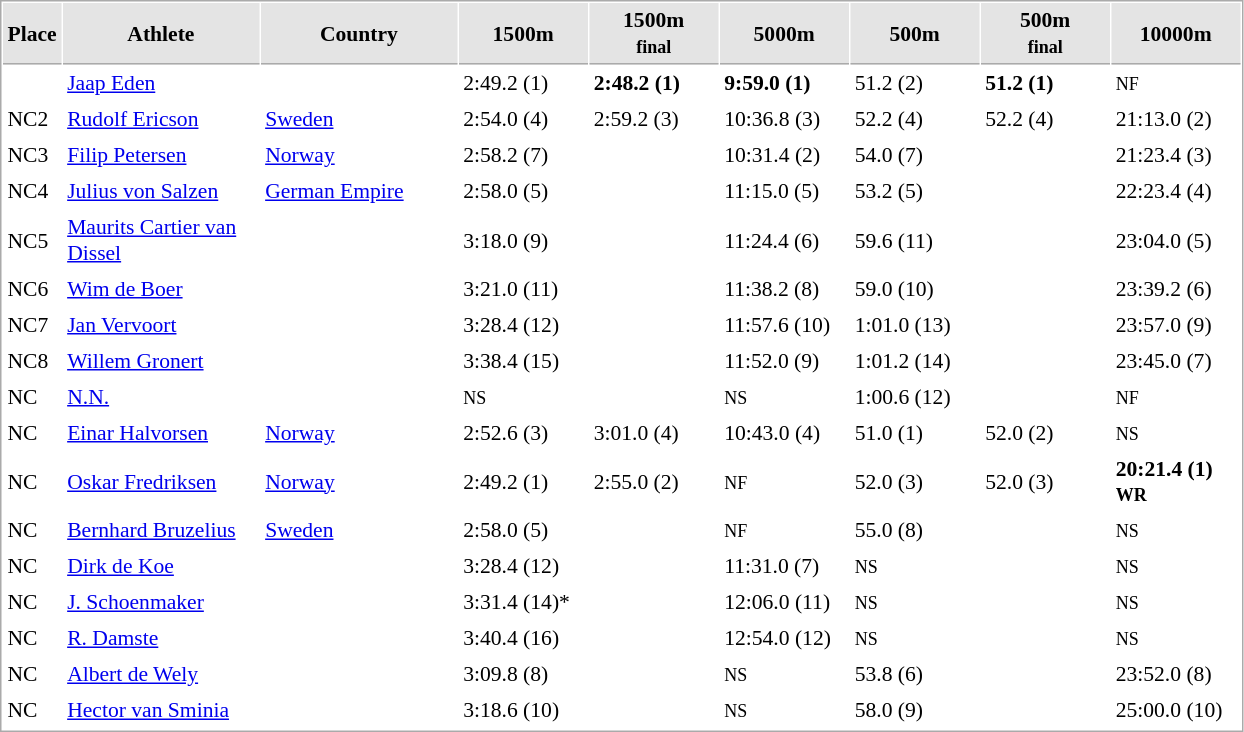<table cellspacing="1" cellpadding="3" style="border:1px solid #AAAAAA;font-size:90%">
<tr bgcolor="#E4E4E4">
<th style="border-bottom:1px solid #AAAAAA" width=15>Place</th>
<th style="border-bottom:1px solid #AAAAAA" width=125>Athlete</th>
<th style="border-bottom:1px solid #AAAAAA" width=125>Country</th>
<th style="border-bottom:1px solid #AAAAAA" width=80>1500m</th>
<th style="border-bottom:1px solid #AAAAAA" width=80>1500m<br><small>final</small></th>
<th style="border-bottom:1px solid #AAAAAA" width=80>5000m</th>
<th style="border-bottom:1px solid #AAAAAA" width=80>500m</th>
<th style="border-bottom:1px solid #AAAAAA" width=80>500m<br><small>final</small></th>
<th style="border-bottom:1px solid #AAAAAA" width=80>10000m</th>
</tr>
<tr>
<td></td>
<td><a href='#'>Jaap Eden</a></td>
<td></td>
<td>2:49.2 (1)</td>
<td><strong>2:48.2 (1)</strong></td>
<td><strong>9:59.0 (1)</strong></td>
<td>51.2 (2)</td>
<td><strong>51.2 (1)</strong></td>
<td><small>NF</small></td>
</tr>
<tr>
<td>NC2</td>
<td><a href='#'>Rudolf Ericson</a></td>
<td> <a href='#'>Sweden</a></td>
<td>2:54.0 (4)</td>
<td>2:59.2 (3)</td>
<td>10:36.8 (3)</td>
<td>52.2 (4)</td>
<td>52.2 (4)</td>
<td>21:13.0 (2)</td>
</tr>
<tr>
<td>NC3</td>
<td><a href='#'>Filip Petersen</a></td>
<td> <a href='#'>Norway</a></td>
<td>2:58.2 (7)</td>
<td></td>
<td>10:31.4 (2)</td>
<td>54.0 (7)</td>
<td></td>
<td>21:23.4 (3)</td>
</tr>
<tr>
<td>NC4</td>
<td><a href='#'>Julius von Salzen</a></td>
<td> <a href='#'>German Empire</a></td>
<td>2:58.0 (5)</td>
<td></td>
<td>11:15.0 (5)</td>
<td>53.2 (5)</td>
<td></td>
<td>22:23.4 (4)</td>
</tr>
<tr>
<td>NC5</td>
<td><a href='#'>Maurits Cartier van Dissel</a></td>
<td></td>
<td>3:18.0 (9)</td>
<td></td>
<td>11:24.4 (6)</td>
<td>59.6 (11)</td>
<td></td>
<td>23:04.0 (5)</td>
</tr>
<tr>
<td>NC6</td>
<td><a href='#'>Wim de Boer</a></td>
<td></td>
<td>3:21.0 (11)</td>
<td></td>
<td>11:38.2 (8)</td>
<td>59.0 (10)</td>
<td></td>
<td>23:39.2 (6)</td>
</tr>
<tr>
<td>NC7</td>
<td><a href='#'>Jan Vervoort</a></td>
<td></td>
<td>3:28.4 (12)</td>
<td></td>
<td>11:57.6 (10)</td>
<td>1:01.0 (13)</td>
<td></td>
<td>23:57.0 (9)</td>
</tr>
<tr>
<td>NC8</td>
<td><a href='#'>Willem Gronert</a></td>
<td></td>
<td>3:38.4  (15)</td>
<td></td>
<td>11:52.0 (9)</td>
<td>1:01.2 (14)</td>
<td></td>
<td>23:45.0 (7)</td>
</tr>
<tr>
<td>NC</td>
<td><a href='#'>N.N.</a></td>
<td></td>
<td><small>NS</small></td>
<td></td>
<td><small>NS</small></td>
<td>1:00.6 (12)</td>
<td></td>
<td><small>NF</small></td>
</tr>
<tr>
<td>NC</td>
<td><a href='#'>Einar Halvorsen</a></td>
<td> <a href='#'>Norway</a></td>
<td>2:52.6 (3)</td>
<td>3:01.0 (4)</td>
<td>10:43.0 (4)</td>
<td>51.0 (1)</td>
<td>52.0 (2)</td>
<td><small>NS</small></td>
</tr>
<tr>
<td>NC</td>
<td><a href='#'>Oskar Fredriksen</a></td>
<td> <a href='#'>Norway</a></td>
<td>2:49.2 (1)</td>
<td>2:55.0 (2)</td>
<td><small>NF</small></td>
<td>52.0 (3)</td>
<td>52.0 (3)</td>
<td><strong>20:21.4 (1)</strong> <small><strong>WR</strong></small></td>
</tr>
<tr>
<td>NC</td>
<td><a href='#'>Bernhard Bruzelius</a></td>
<td> <a href='#'>Sweden</a></td>
<td>2:58.0 (5)</td>
<td></td>
<td><small>NF</small></td>
<td>55.0 (8)</td>
<td></td>
<td><small>NS</small></td>
</tr>
<tr>
<td>NC</td>
<td><a href='#'>Dirk de Koe</a></td>
<td></td>
<td>3:28.4 (12)</td>
<td></td>
<td>11:31.0 (7)</td>
<td><small>NS</small></td>
<td></td>
<td><small>NS</small></td>
</tr>
<tr>
<td>NC</td>
<td><a href='#'>J. Schoenmaker</a></td>
<td></td>
<td>3:31.4 (14)*</td>
<td></td>
<td>12:06.0 (11)</td>
<td><small>NS</small></td>
<td></td>
<td><small>NS</small></td>
</tr>
<tr>
<td>NC</td>
<td><a href='#'>R. Damste</a></td>
<td></td>
<td>3:40.4 (16)</td>
<td></td>
<td>12:54.0 (12)</td>
<td><small>NS</small></td>
<td></td>
<td><small>NS</small></td>
</tr>
<tr>
<td>NC</td>
<td><a href='#'>Albert de Wely</a></td>
<td></td>
<td>3:09.8 (8)</td>
<td></td>
<td><small>NS</small></td>
<td>53.8 (6)</td>
<td></td>
<td>23:52.0 (8)</td>
</tr>
<tr>
<td>NC</td>
<td><a href='#'>Hector van Sminia</a></td>
<td></td>
<td>3:18.6 (10)</td>
<td></td>
<td><small>NS</small></td>
<td>58.0 (9)</td>
<td></td>
<td>25:00.0 (10)</td>
</tr>
<tr>
</tr>
</table>
